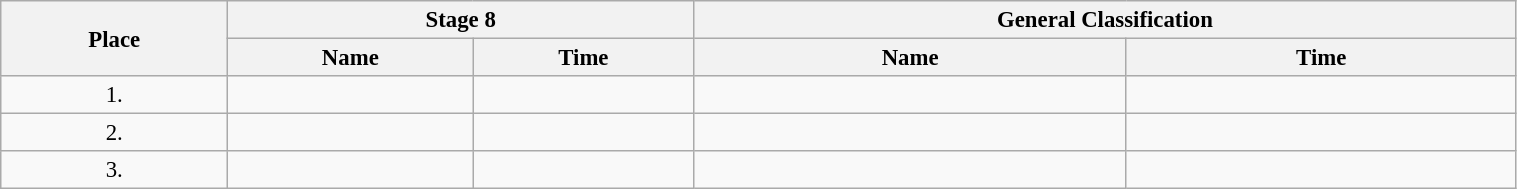<table class=wikitable style="font-size:95%" width="80%">
<tr>
<th rowspan="2">Place</th>
<th colspan="2">Stage 8</th>
<th colspan="2">General Classification</th>
</tr>
<tr>
<th>Name</th>
<th>Time</th>
<th>Name</th>
<th>Time</th>
</tr>
<tr>
<td align="center">1.</td>
<td></td>
<td></td>
<td></td>
<td></td>
</tr>
<tr>
<td align="center">2.</td>
<td></td>
<td></td>
<td></td>
<td></td>
</tr>
<tr>
<td align="center">3.</td>
<td></td>
<td></td>
<td></td>
<td></td>
</tr>
</table>
